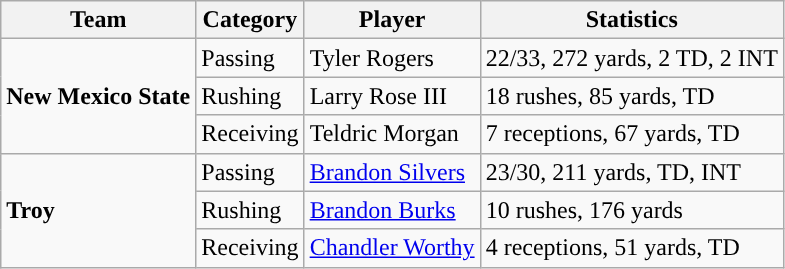<table class="wikitable" style="float: left;">
<tr>
<th>Team</th>
<th>Category</th>
<th>Player</th>
<th>Statistics</th>
</tr>
<tr>
<td rowspan=3><strong>New Mexico State</strong></td>
<td>Passing</td>
<td>Tyler Rogers</td>
<td>22/33, 272 yards, 2 TD, 2 INT</td>
</tr>
<tr>
<td>Rushing</td>
<td>Larry Rose III</td>
<td>18 rushes, 85 yards, TD</td>
</tr>
<tr>
<td>Receiving</td>
<td>Teldric Morgan</td>
<td>7 receptions, 67 yards, TD</td>
</tr>
<tr>
<td rowspan=3><strong>Troy</strong></td>
<td>Passing</td>
<td><a href='#'>Brandon Silvers</a></td>
<td>23/30, 211 yards, TD, INT</td>
</tr>
<tr>
<td>Rushing</td>
<td><a href='#'>Brandon Burks</a></td>
<td>10 rushes, 176 yards</td>
</tr>
<tr>
<td>Receiving</td>
<td><a href='#'>Chandler Worthy</a></td>
<td>4 receptions, 51 yards, TD</td>
</tr>
</table>
